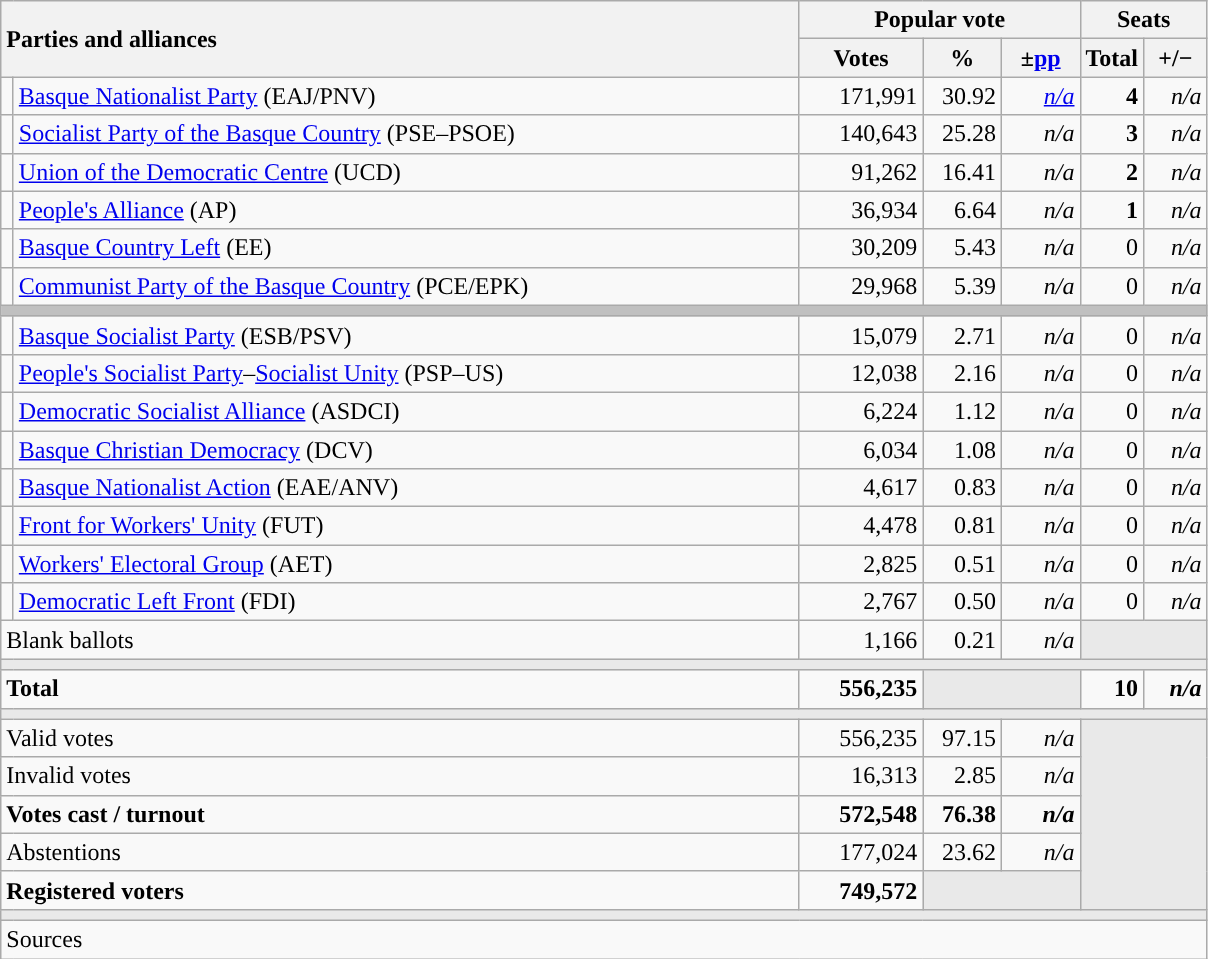<table class="wikitable" style="text-align:right;">
<tr>
<th style="text-align:left;" rowspan="2" colspan="2" width="525">Parties and alliances</th>
<th colspan="3">Popular vote</th>
<th colspan="2">Seats</th>
</tr>
<tr>
<th width="75">Votes</th>
<th width="45">%</th>
<th width="45">±<a href='#'>pp</a></th>
<th width="35">Total</th>
<th width="35">+/−</th>
</tr>
<tr>
<td width="1" style="color:inherit;background:"></td>
<td align="left"><a href='#'>Basque Nationalist Party</a> (EAJ/PNV)</td>
<td>171,991</td>
<td>30.92</td>
<td><em><a href='#'>n/a</a></em></td>
<td><strong>4</strong></td>
<td><em>n/a</em></td>
</tr>
<tr>
<td style="color:inherit;background:"></td>
<td align="left"><a href='#'>Socialist Party of the Basque Country</a> (PSE–PSOE)</td>
<td>140,643</td>
<td>25.28</td>
<td><em>n/a</em></td>
<td><strong>3</strong></td>
<td><em>n/a</em></td>
</tr>
<tr>
<td style="color:inherit;background:"></td>
<td align="left"><a href='#'>Union of the Democratic Centre</a> (UCD)</td>
<td>91,262</td>
<td>16.41</td>
<td><em>n/a</em></td>
<td><strong>2</strong></td>
<td><em>n/a</em></td>
</tr>
<tr>
<td style="color:inherit;background:"></td>
<td align="left"><a href='#'>People's Alliance</a> (AP)</td>
<td>36,934</td>
<td>6.64</td>
<td><em>n/a</em></td>
<td><strong>1</strong></td>
<td><em>n/a</em></td>
</tr>
<tr>
<td style="color:inherit;background:"></td>
<td align="left"><a href='#'>Basque Country Left</a> (EE)</td>
<td>30,209</td>
<td>5.43</td>
<td><em>n/a</em></td>
<td>0</td>
<td><em>n/a</em></td>
</tr>
<tr>
<td style="color:inherit;background:"></td>
<td align="left"><a href='#'>Communist Party of the Basque Country</a> (PCE/EPK)</td>
<td>29,968</td>
<td>5.39</td>
<td><em>n/a</em></td>
<td>0</td>
<td><em>n/a</em></td>
</tr>
<tr>
<td colspan="7" bgcolor="#C0C0C0"></td>
</tr>
<tr>
<td style="color:inherit;background:"></td>
<td align="left"><a href='#'>Basque Socialist Party</a> (ESB/PSV)</td>
<td>15,079</td>
<td>2.71</td>
<td><em>n/a</em></td>
<td>0</td>
<td><em>n/a</em></td>
</tr>
<tr>
<td style="color:inherit;background:"></td>
<td align="left"><a href='#'>People's Socialist Party</a>–<a href='#'>Socialist Unity</a> (PSP–US)</td>
<td>12,038</td>
<td>2.16</td>
<td><em>n/a</em></td>
<td>0</td>
<td><em>n/a</em></td>
</tr>
<tr>
<td style="color:inherit;background:"></td>
<td align="left"><a href='#'>Democratic Socialist Alliance</a> (ASDCI)</td>
<td>6,224</td>
<td>1.12</td>
<td><em>n/a</em></td>
<td>0</td>
<td><em>n/a</em></td>
</tr>
<tr>
<td style="color:inherit;background:"></td>
<td align="left"><a href='#'>Basque Christian Democracy</a> (DCV)</td>
<td>6,034</td>
<td>1.08</td>
<td><em>n/a</em></td>
<td>0</td>
<td><em>n/a</em></td>
</tr>
<tr>
<td style="color:inherit;background:"></td>
<td align="left"><a href='#'>Basque Nationalist Action</a> (EAE/ANV)</td>
<td>4,617</td>
<td>0.83</td>
<td><em>n/a</em></td>
<td>0</td>
<td><em>n/a</em></td>
</tr>
<tr>
<td style="color:inherit;background:"></td>
<td align="left"><a href='#'>Front for Workers' Unity</a> (FUT)</td>
<td>4,478</td>
<td>0.81</td>
<td><em>n/a</em></td>
<td>0</td>
<td><em>n/a</em></td>
</tr>
<tr>
<td style="color:inherit;background:"></td>
<td align="left"><a href='#'>Workers' Electoral Group</a> (AET)</td>
<td>2,825</td>
<td>0.51</td>
<td><em>n/a</em></td>
<td>0</td>
<td><em>n/a</em></td>
</tr>
<tr>
<td style="color:inherit;background:"></td>
<td align="left"><a href='#'>Democratic Left Front</a> (FDI)</td>
<td>2,767</td>
<td>0.50</td>
<td><em>n/a</em></td>
<td>0</td>
<td><em>n/a</em></td>
</tr>
<tr>
<td align="left" colspan="2">Blank ballots</td>
<td>1,166</td>
<td>0.21</td>
<td><em>n/a</em></td>
<td bgcolor="#E9E9E9" colspan="2"></td>
</tr>
<tr>
<td colspan="7" bgcolor="#E9E9E9"></td>
</tr>
<tr style="font-weight:bold;">
<td align="left" colspan="2">Total</td>
<td>556,235</td>
<td bgcolor="#E9E9E9" colspan="2"></td>
<td>10</td>
<td><em>n/a</em></td>
</tr>
<tr>
<td colspan="7" bgcolor="#E9E9E9"></td>
</tr>
<tr>
<td align="left" colspan="2">Valid votes</td>
<td>556,235</td>
<td>97.15</td>
<td><em>n/a</em></td>
<td bgcolor="#E9E9E9" colspan="2" rowspan="5"></td>
</tr>
<tr>
<td align="left" colspan="2">Invalid votes</td>
<td>16,313</td>
<td>2.85</td>
<td><em>n/a</em></td>
</tr>
<tr style="font-weight:bold;">
<td align="left" colspan="2">Votes cast / turnout</td>
<td>572,548</td>
<td>76.38</td>
<td><em>n/a</em></td>
</tr>
<tr>
<td align="left" colspan="2">Abstentions</td>
<td>177,024</td>
<td>23.62</td>
<td><em>n/a</em></td>
</tr>
<tr style="font-weight:bold;">
<td align="left" colspan="2">Registered voters</td>
<td>749,572</td>
<td bgcolor="#E9E9E9" colspan="2"></td>
</tr>
<tr>
<td colspan="7" bgcolor="#E9E9E9"></td>
</tr>
<tr>
<td align="left" colspan="7">Sources</td>
</tr>
</table>
